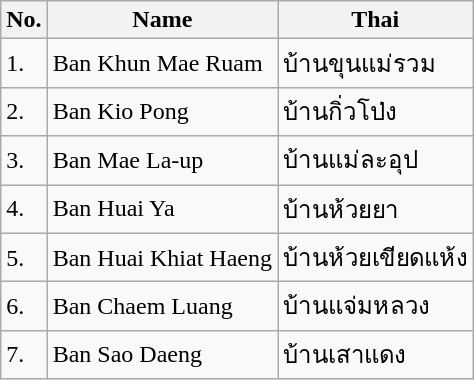<table class="wikitable sortable">
<tr>
<th>No.</th>
<th>Name</th>
<th>Thai</th>
</tr>
<tr>
<td>1.</td>
<td>Ban Khun Mae Ruam</td>
<td>บ้านขุนแม่รวม</td>
</tr>
<tr>
<td>2.</td>
<td>Ban Kio Pong</td>
<td>บ้านกิ่วโป่ง</td>
</tr>
<tr>
<td>3.</td>
<td>Ban Mae La-up</td>
<td>บ้านแม่ละอุป</td>
</tr>
<tr>
<td>4.</td>
<td>Ban Huai Ya</td>
<td>บ้านห้วยยา</td>
</tr>
<tr>
<td>5.</td>
<td>Ban Huai Khiat Haeng</td>
<td>บ้านห้วยเขียดแห้ง</td>
</tr>
<tr>
<td>6.</td>
<td>Ban Chaem Luang</td>
<td>บ้านแจ่มหลวง</td>
</tr>
<tr>
<td>7.</td>
<td>Ban Sao Daeng</td>
<td>บ้านเสาแดง</td>
</tr>
</table>
